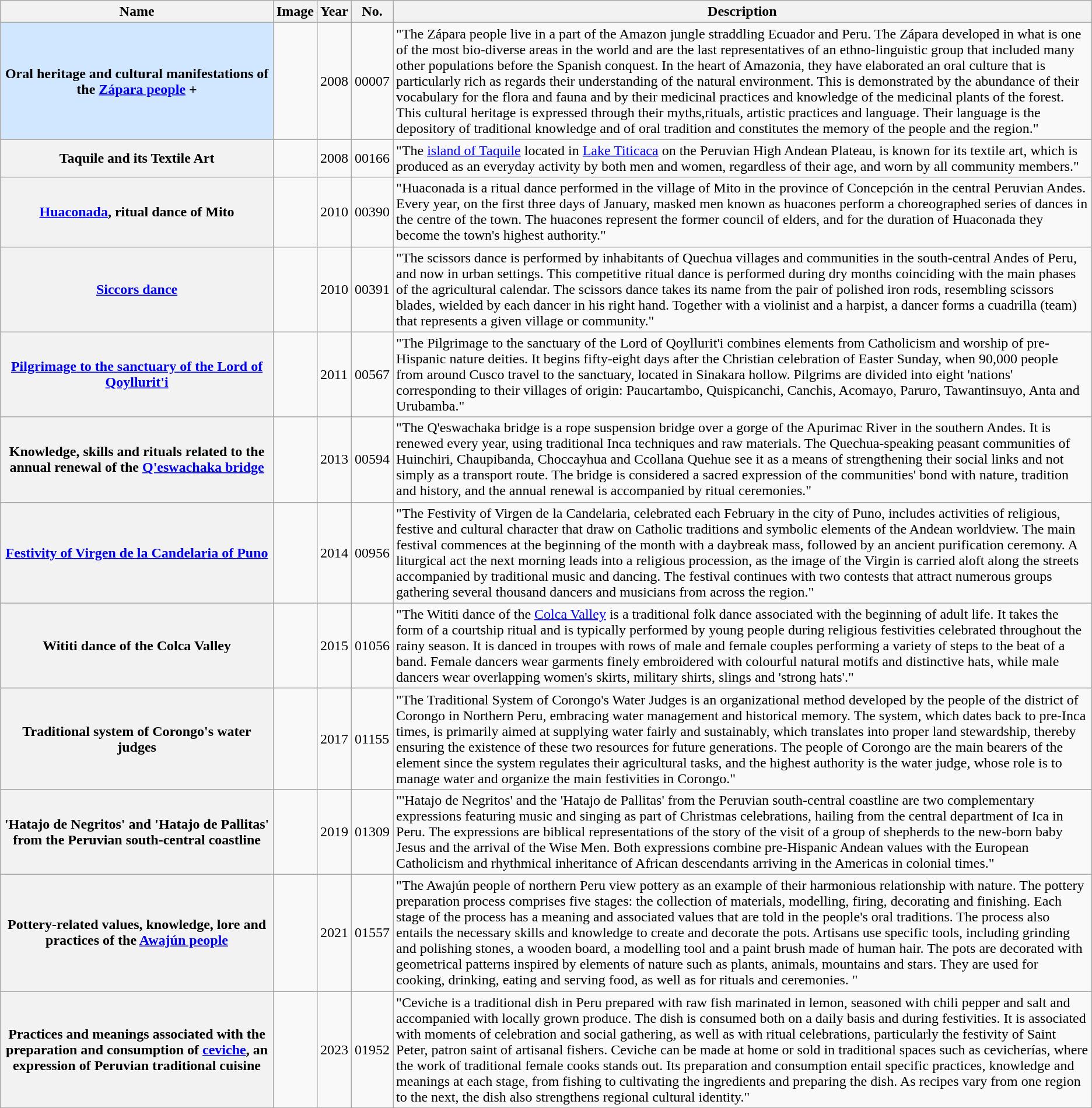<table class="wikitable sortable plainrowheaders">
<tr>
<th style="width:25%">Name</th>
<th class="unsortable">Image</th>
<th>Year</th>
<th>No.</th>
<th class="unsortable">Description</th>
</tr>
<tr>
<th scope="row" style="background:#D0E7FF;">Oral heritage and cultural manifestations of the <a href='#'>Zápara people</a> +</th>
<td></td>
<td>2008</td>
<td>00007</td>
<td>"The Zápara people live in a part of the Amazon jungle straddling Ecuador and Peru. The Zápara developed in what is one of the most bio-diverse areas in the world and are the last representatives of an ethno-linguistic group that included many other populations before the Spanish conquest. In the heart of Amazonia, they have elaborated an oral culture that is particularly rich as regards their understanding of the natural environment. This is demonstrated by the abundance of their vocabulary for the flora and fauna and by their medicinal practices and knowledge of the medicinal plants of the forest. This cultural heritage is expressed through their myths,rituals, artistic practices and language. Their language is the depository of traditional knowledge and of oral tradition and constitutes the memory of the people and the region."</td>
</tr>
<tr>
<th scope="row">Taquile and its Textile Art</th>
<td></td>
<td>2008</td>
<td>00166</td>
<td>"The <a href='#'>island of Taquile</a> located in <a href='#'>Lake Titicaca</a> on the Peruvian High Andean Plateau, is known for its textile art, which is produced as an everyday activity by both men and women, regardless of their age, and worn by all community members."</td>
</tr>
<tr>
<th scope="row"><a href='#'>Huaconada</a>, ritual dance of Mito</th>
<td></td>
<td>2010</td>
<td>00390</td>
<td>"Huaconada is a ritual dance performed in the village of Mito in the province of Concepción in the central Peruvian Andes. Every year, on the first three days of January, masked men known as huacones perform a choreographed series of dances in the centre of the town. The huacones represent the former council of elders, and for the duration of Huaconada they become the town's highest authority."</td>
</tr>
<tr>
<th scope="row"><a href='#'>Siccors dance</a></th>
<td></td>
<td>2010</td>
<td>00391</td>
<td>"The scissors dance is performed by inhabitants of Quechua villages and communities in the south-central Andes of Peru, and now in urban settings. This competitive ritual dance is performed during dry months coinciding with the main phases of the agricultural calendar. The scissors dance takes its name from the pair of polished iron rods, resembling scissors blades, wielded by each dancer in his right hand. Together with a violinist and a harpist, a dancer forms a cuadrilla (team) that represents a given village or community."</td>
</tr>
<tr>
<th scope="row"><a href='#'>Pilgrimage to the sanctuary of the Lord of Qoyllurit'i</a></th>
<td></td>
<td>2011</td>
<td>00567</td>
<td>"The Pilgrimage to the sanctuary of the Lord of Qoyllurit'i combines elements from Catholicism and worship of pre-Hispanic nature deities. It begins fifty-eight days after the Christian celebration of Easter Sunday, when 90,000 people from around Cusco travel to the sanctuary, located in Sinakara hollow. Pilgrims are divided into eight 'nations' corresponding to their villages of origin: Paucartambo, Quispicanchi, Canchis, Acomayo, Paruro, Tawantinsuyo, Anta and Urubamba."</td>
</tr>
<tr>
<th scope="row">Knowledge, skills and rituals related to the annual renewal of the <a href='#'>Q'eswachaka bridge</a></th>
<td></td>
<td>2013</td>
<td>00594</td>
<td>"The Q'eswachaka bridge is a rope suspension bridge over a gorge of the Apurimac River in the southern Andes. It is renewed every year, using traditional Inca techniques and raw materials. The Quechua-speaking peasant communities of Huinchiri, Chaupibanda, Choccayhua and Ccollana Quehue see it as a means of strengthening their social links and not simply as a transport route. The bridge is considered a sacred expression of the communities' bond with nature, tradition and history, and the annual renewal is accompanied by ritual ceremonies."</td>
</tr>
<tr>
<th scope="row"><a href='#'>Festivity of Virgen de la Candelaria of Puno</a></th>
<td></td>
<td>2014</td>
<td>00956</td>
<td>"The Festivity of Virgen de la Candelaria, celebrated each February in the city of Puno, includes activities of religious, festive and cultural character that draw on Catholic traditions and symbolic elements of the Andean worldview. The main festival commences at the beginning of the month with a daybreak mass, followed by an ancient purification ceremony. A liturgical act the next morning leads into a religious procession, as the image of the Virgin is carried aloft along the streets accompanied by traditional music and dancing. The festival continues with two contests that attract numerous groups gathering several thousand dancers and musicians from across the region."</td>
</tr>
<tr>
<th scope="row">Wititi dance of the Colca Valley</th>
<td></td>
<td>2015</td>
<td>01056</td>
<td>"The Wititi dance of the <a href='#'>Colca Valley</a> is a traditional folk dance associated with the beginning of adult life. It takes the form of a courtship ritual and is typically performed by young people during religious festivities celebrated throughout the rainy season. It is danced in troupes with rows of male and female couples performing a variety of steps to the beat of a band. Female dancers wear garments finely embroidered with colourful natural motifs and distinctive hats, while male dancers wear overlapping women's skirts, military shirts, slings and 'strong hats'."</td>
</tr>
<tr>
<th scope="row">Traditional system of Corongo's water judges</th>
<td></td>
<td>2017</td>
<td>01155</td>
<td>"The Traditional System of Corongo's Water Judges is an organizational method developed by the people of the district of Corongo in Northern Peru, embracing water management and historical memory. The system, which dates back to pre-Inca times, is primarily aimed at supplying water fairly and sustainably, which translates into proper land stewardship, thereby ensuring the existence of these two resources for future generations. The people of Corongo are the main bearers of the element since the system regulates their agricultural tasks, and the highest authority is the water judge, whose role is to manage water and organize the main festivities in Corongo."</td>
</tr>
<tr>
<th scope="row">'Hatajo de Negritos' and 'Hatajo de Pallitas' from the Peruvian south-central coastline</th>
<td></td>
<td>2019</td>
<td>01309</td>
<td>"'Hatajo de Negritos' and the 'Hatajo de Pallitas' from the Peruvian south-central coastline are two complementary expressions featuring music and singing as part of Christmas celebrations, hailing from the central department of Ica in Peru. The expressions are biblical representations of the story of the visit of a group of shepherds to the new-born baby Jesus and the arrival of the Wise Men. Both expressions combine pre-Hispanic Andean values with the European Catholicism and rhythmical inheritance of African descendants arriving in the Americas in colonial times."</td>
</tr>
<tr>
<th scope="row">Pottery-related values, knowledge, lore and practices of the <a href='#'>Awajún people</a></th>
<td></td>
<td>2021</td>
<td>01557</td>
<td>"The Awajún people of northern Peru view pottery as an example of their harmonious relationship with nature. The pottery preparation process comprises five stages: the collection of materials, modelling, firing, decorating and finishing. Each stage of the process has a meaning and associated values that are told in the people's oral traditions. The process also entails the necessary skills and knowledge to create and decorate the pots. Artisans use specific tools, including grinding and polishing stones, a wooden board, a modelling tool and a paint brush made of human hair. The pots are decorated with geometrical patterns inspired by elements of nature such as plants, animals, mountains and stars. They are used for cooking, drinking, eating and serving food, as well as for rituals and ceremonies. "</td>
</tr>
<tr>
<th scope="row">Practices and meanings associated with the preparation and consumption of <a href='#'>ceviche</a>, an expression of Peruvian traditional cuisine</th>
<td></td>
<td>2023</td>
<td>01952</td>
<td>"Ceviche is a traditional dish in Peru prepared with raw fish marinated in lemon, seasoned with chili pepper and salt and accompanied with locally grown produce. The dish is consumed both on a daily basis and during festivities. It is associated with moments of celebration and social gathering, as well as with ritual celebrations, particularly the festivity of Saint Peter, patron saint of artisanal fishers. Ceviche can be made at home or sold in traditional spaces such as cevicherías, where the work of traditional female cooks stands out. Its preparation and consumption entail specific practices, knowledge and meanings at each stage, from fishing to cultivating the ingredients and preparing the dish. As recipes vary from one region to the next, the dish also strengthens regional cultural identity."</td>
</tr>
</table>
